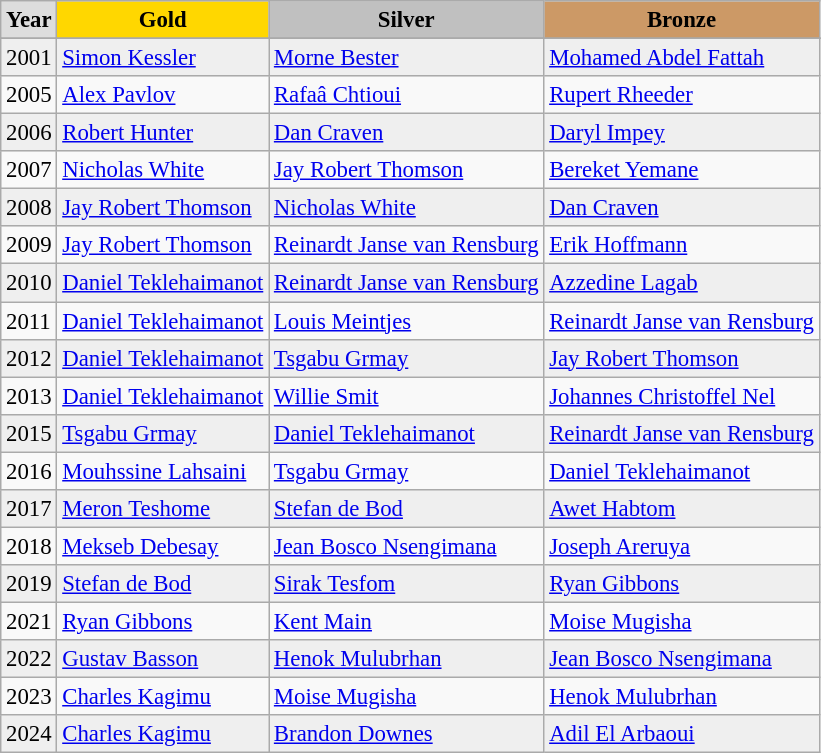<table class="wikitable sortable" style="font-size:95%">
<tr style="text-align:center; background:#e4e4e4; font-weight:bold;">
<td style="background:#ddd;">Year</td>
<td style="background:gold;">Gold</td>
<td style="background:silver;">Silver</td>
<td style="background:#c96;">Bronze</td>
</tr>
<tr style="background:#efefef;">
</tr>
<tr bgcolor="#EFEFEF">
<td>2001</td>
<td> <a href='#'>Simon Kessler</a></td>
<td> <a href='#'>Morne Bester </a></td>
<td> <a href='#'>Mohamed Abdel Fattah</a></td>
</tr>
<tr>
<td>2005</td>
<td> <a href='#'>Alex Pavlov</a></td>
<td> <a href='#'>Rafaâ Chtioui</a></td>
<td> <a href='#'>Rupert Rheeder</a></td>
</tr>
<tr bgcolor="#EFEFEF">
<td>2006</td>
<td> <a href='#'>Robert Hunter</a></td>
<td> <a href='#'>Dan Craven</a></td>
<td> <a href='#'>Daryl Impey</a></td>
</tr>
<tr>
<td>2007</td>
<td> <a href='#'>Nicholas White</a></td>
<td> <a href='#'>Jay Robert Thomson</a></td>
<td> <a href='#'>Bereket Yemane</a></td>
</tr>
<tr bgcolor="#EFEFEF">
<td>2008</td>
<td> <a href='#'>Jay Robert Thomson</a></td>
<td> <a href='#'>Nicholas White</a></td>
<td> <a href='#'>Dan Craven</a></td>
</tr>
<tr>
<td>2009</td>
<td> <a href='#'>Jay Robert Thomson</a></td>
<td> <a href='#'>Reinardt Janse van Rensburg </a></td>
<td> <a href='#'>Erik Hoffmann</a></td>
</tr>
<tr bgcolor="#EFEFEF">
<td>2010</td>
<td> <a href='#'>Daniel Teklehaimanot</a></td>
<td> <a href='#'>Reinardt Janse van Rensburg</a></td>
<td> <a href='#'>Azzedine Lagab</a></td>
</tr>
<tr>
<td>2011</td>
<td> <a href='#'>Daniel Teklehaimanot</a></td>
<td> <a href='#'>Louis Meintjes</a></td>
<td> <a href='#'>Reinardt Janse van Rensburg</a></td>
</tr>
<tr bgcolor="#EFEFEF">
<td>2012</td>
<td> <a href='#'>Daniel Teklehaimanot</a></td>
<td> <a href='#'>Tsgabu Grmay</a></td>
<td> <a href='#'>Jay Robert Thomson</a></td>
</tr>
<tr>
<td>2013</td>
<td> <a href='#'>Daniel Teklehaimanot</a></td>
<td> <a href='#'>Willie Smit</a></td>
<td> <a href='#'>Johannes Christoffel Nel</a></td>
</tr>
<tr bgcolor="#EFEFEF">
<td>2015</td>
<td> <a href='#'>Tsgabu Grmay</a></td>
<td> <a href='#'>Daniel Teklehaimanot</a></td>
<td> <a href='#'>Reinardt Janse van Rensburg</a></td>
</tr>
<tr>
<td>2016</td>
<td> <a href='#'>Mouhssine Lahsaini</a></td>
<td> <a href='#'>Tsgabu Grmay</a></td>
<td> <a href='#'>Daniel Teklehaimanot</a></td>
</tr>
<tr bgcolor="#EFEFEF">
<td>2017</td>
<td> <a href='#'>Meron Teshome</a></td>
<td> <a href='#'>Stefan de Bod</a></td>
<td> <a href='#'>Awet Habtom</a></td>
</tr>
<tr>
<td>2018</td>
<td> <a href='#'>Mekseb Debesay</a></td>
<td> <a href='#'>Jean Bosco Nsengimana</a></td>
<td> <a href='#'>Joseph Areruya</a></td>
</tr>
<tr bgcolor="#EFEFEF">
<td>2019</td>
<td> <a href='#'>Stefan de Bod</a></td>
<td> <a href='#'>Sirak Tesfom</a></td>
<td> <a href='#'>Ryan Gibbons</a></td>
</tr>
<tr>
<td>2021</td>
<td> <a href='#'>Ryan Gibbons</a></td>
<td> <a href='#'>Kent Main</a></td>
<td> <a href='#'>Moise Mugisha</a></td>
</tr>
<tr bgcolor="#EFEFEF">
<td>2022</td>
<td> <a href='#'>Gustav Basson</a></td>
<td> <a href='#'>Henok Mulubrhan</a></td>
<td> <a href='#'>Jean Bosco Nsengimana</a></td>
</tr>
<tr>
<td>2023</td>
<td> <a href='#'>Charles Kagimu</a></td>
<td> <a href='#'>Moise Mugisha</a></td>
<td> <a href='#'>Henok Mulubrhan</a></td>
</tr>
<tr bgcolor="#EFEFEF">
<td>2024</td>
<td> <a href='#'>Charles Kagimu</a></td>
<td> <a href='#'>Brandon Downes</a></td>
<td> <a href='#'>Adil El Arbaoui</a></td>
</tr>
</table>
